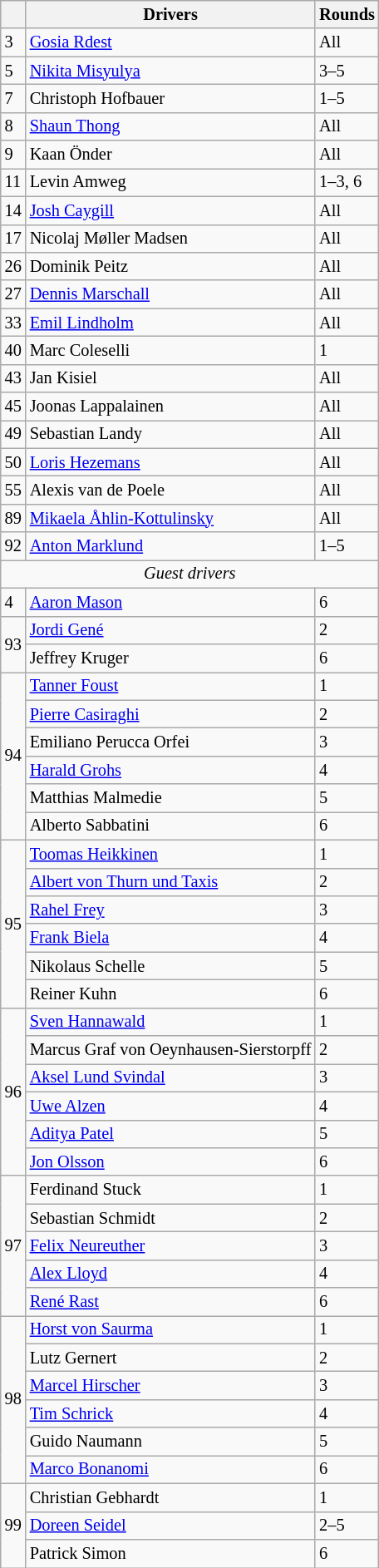<table class="wikitable" style="font-size: 85%;">
<tr>
<th></th>
<th>Drivers</th>
<th>Rounds</th>
</tr>
<tr>
<td>3</td>
<td> <a href='#'>Gosia Rdest</a></td>
<td>All</td>
</tr>
<tr>
<td>5</td>
<td> <a href='#'>Nikita Misyulya</a></td>
<td>3–5</td>
</tr>
<tr>
<td>7</td>
<td> Christoph Hofbauer</td>
<td>1–5</td>
</tr>
<tr>
<td>8</td>
<td> <a href='#'>Shaun Thong</a></td>
<td>All</td>
</tr>
<tr>
<td>9</td>
<td> Kaan Önder</td>
<td>All</td>
</tr>
<tr>
<td>11</td>
<td> Levin Amweg</td>
<td>1–3, 6</td>
</tr>
<tr>
<td>14</td>
<td> <a href='#'>Josh Caygill</a></td>
<td>All</td>
</tr>
<tr>
<td>17</td>
<td> Nicolaj Møller Madsen</td>
<td>All</td>
</tr>
<tr>
<td>26</td>
<td> Dominik Peitz</td>
<td>All</td>
</tr>
<tr>
<td>27</td>
<td> <a href='#'>Dennis Marschall</a></td>
<td>All</td>
</tr>
<tr>
<td>33</td>
<td> <a href='#'>Emil Lindholm</a></td>
<td>All</td>
</tr>
<tr>
<td>40</td>
<td> Marc Coleselli</td>
<td>1</td>
</tr>
<tr>
<td>43</td>
<td> Jan Kisiel</td>
<td>All</td>
</tr>
<tr>
<td>45</td>
<td> Joonas Lappalainen</td>
<td>All</td>
</tr>
<tr>
<td>49</td>
<td> Sebastian Landy</td>
<td>All</td>
</tr>
<tr>
<td>50</td>
<td> <a href='#'>Loris Hezemans</a></td>
<td>All</td>
</tr>
<tr>
<td>55</td>
<td> Alexis van de Poele</td>
<td>All</td>
</tr>
<tr>
<td>89</td>
<td> <a href='#'>Mikaela Åhlin-Kottulinsky</a></td>
<td>All</td>
</tr>
<tr>
<td>92</td>
<td> <a href='#'>Anton Marklund</a></td>
<td>1–5</td>
</tr>
<tr>
<td align=center colspan=3><em>Guest drivers</em></td>
</tr>
<tr>
<td>4</td>
<td> <a href='#'>Aaron Mason</a></td>
<td>6</td>
</tr>
<tr>
<td rowspan=2>93</td>
<td> <a href='#'>Jordi Gené</a></td>
<td>2</td>
</tr>
<tr>
<td> Jeffrey Kruger</td>
<td>6</td>
</tr>
<tr>
<td rowspan=6>94</td>
<td> <a href='#'>Tanner Foust</a></td>
<td>1</td>
</tr>
<tr>
<td> <a href='#'>Pierre Casiraghi</a></td>
<td>2</td>
</tr>
<tr>
<td> Emiliano Perucca Orfei</td>
<td>3</td>
</tr>
<tr>
<td> <a href='#'>Harald Grohs</a></td>
<td>4</td>
</tr>
<tr>
<td> Matthias Malmedie</td>
<td>5</td>
</tr>
<tr>
<td> Alberto Sabbatini</td>
<td>6</td>
</tr>
<tr>
<td rowspan=6>95</td>
<td> <a href='#'>Toomas Heikkinen</a></td>
<td>1</td>
</tr>
<tr>
<td> <a href='#'>Albert von Thurn und Taxis</a></td>
<td>2</td>
</tr>
<tr>
<td> <a href='#'>Rahel Frey</a></td>
<td>3</td>
</tr>
<tr>
<td> <a href='#'>Frank Biela</a></td>
<td>4</td>
</tr>
<tr>
<td> Nikolaus Schelle</td>
<td>5</td>
</tr>
<tr>
<td> Reiner Kuhn</td>
<td>6</td>
</tr>
<tr>
<td rowspan=6>96</td>
<td> <a href='#'>Sven Hannawald</a></td>
<td>1</td>
</tr>
<tr>
<td> Marcus Graf von Oeynhausen-Sierstorpff</td>
<td>2</td>
</tr>
<tr>
<td> <a href='#'>Aksel Lund Svindal</a></td>
<td>3</td>
</tr>
<tr>
<td> <a href='#'>Uwe Alzen</a></td>
<td>4</td>
</tr>
<tr>
<td> <a href='#'>Aditya Patel</a></td>
<td>5</td>
</tr>
<tr>
<td> <a href='#'>Jon Olsson</a></td>
<td>6</td>
</tr>
<tr>
<td rowspan=5>97</td>
<td> Ferdinand Stuck</td>
<td>1</td>
</tr>
<tr>
<td> Sebastian Schmidt</td>
<td>2</td>
</tr>
<tr>
<td> <a href='#'>Felix Neureuther</a></td>
<td>3</td>
</tr>
<tr>
<td> <a href='#'>Alex Lloyd</a></td>
<td>4</td>
</tr>
<tr>
<td> <a href='#'>René Rast</a></td>
<td>6</td>
</tr>
<tr>
<td rowspan=6>98</td>
<td> <a href='#'>Horst von Saurma</a></td>
<td>1</td>
</tr>
<tr>
<td> Lutz Gernert</td>
<td>2</td>
</tr>
<tr>
<td> <a href='#'>Marcel Hirscher</a></td>
<td>3</td>
</tr>
<tr>
<td> <a href='#'>Tim Schrick</a></td>
<td>4</td>
</tr>
<tr>
<td> Guido Naumann</td>
<td>5</td>
</tr>
<tr>
<td> <a href='#'>Marco Bonanomi</a></td>
<td>6</td>
</tr>
<tr>
<td rowspan=3>99</td>
<td> Christian Gebhardt</td>
<td>1</td>
</tr>
<tr>
<td> <a href='#'>Doreen Seidel</a></td>
<td>2–5</td>
</tr>
<tr>
<td> Patrick Simon</td>
<td>6</td>
</tr>
</table>
